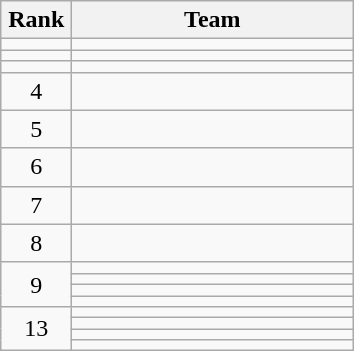<table class="wikitable" style="text-align: center;">
<tr>
<th width=40>Rank</th>
<th width=180>Team</th>
</tr>
<tr align=center>
<td></td>
<td style="text-align:left;"></td>
</tr>
<tr align=center>
<td></td>
<td style="text-align:left;"></td>
</tr>
<tr align=center>
<td></td>
<td style="text-align:left;"></td>
</tr>
<tr align=center>
<td>4</td>
<td style="text-align:left;"></td>
</tr>
<tr align=center>
<td>5</td>
<td style="text-align:left;"></td>
</tr>
<tr align=center>
<td>6</td>
<td style="text-align:left;"></td>
</tr>
<tr align=center>
<td>7</td>
<td style="text-align:left;"></td>
</tr>
<tr align=center>
<td>8</td>
<td style="text-align:left;"></td>
</tr>
<tr align=center>
<td rowspan=4>9</td>
<td style="text-align:left;"></td>
</tr>
<tr align=center>
<td style="text-align:left;"></td>
</tr>
<tr align=center>
<td style="text-align:left;"></td>
</tr>
<tr align=center>
<td style="text-align:left;"></td>
</tr>
<tr align=center>
<td rowspan=4>13</td>
<td style="text-align:left;"></td>
</tr>
<tr align=center>
<td style="text-align:left;"></td>
</tr>
<tr align=center>
<td style="text-align:left;"></td>
</tr>
<tr align=center>
<td style="text-align:left;"></td>
</tr>
</table>
